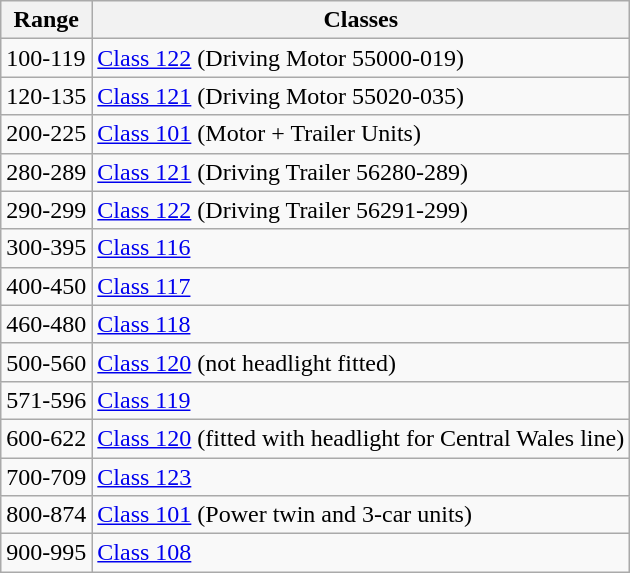<table class="wikitable">
<tr>
<th>Range</th>
<th>Classes</th>
</tr>
<tr>
<td>100-119</td>
<td><a href='#'>Class 122</a> (Driving Motor 55000-019)</td>
</tr>
<tr>
<td>120-135</td>
<td><a href='#'>Class 121</a> (Driving Motor 55020-035)</td>
</tr>
<tr>
<td>200-225</td>
<td><a href='#'>Class 101</a> (Motor + Trailer Units)</td>
</tr>
<tr>
<td>280-289</td>
<td><a href='#'>Class 121</a> (Driving Trailer 56280-289)</td>
</tr>
<tr>
<td>290-299</td>
<td><a href='#'>Class 122</a> (Driving Trailer 56291-299)</td>
</tr>
<tr>
<td>300-395</td>
<td><a href='#'>Class 116</a></td>
</tr>
<tr>
<td>400-450</td>
<td><a href='#'>Class 117</a></td>
</tr>
<tr>
<td>460-480</td>
<td><a href='#'>Class 118</a></td>
</tr>
<tr>
<td>500-560</td>
<td><a href='#'>Class 120</a> (not headlight fitted)</td>
</tr>
<tr>
<td>571-596</td>
<td><a href='#'>Class 119</a></td>
</tr>
<tr>
<td>600-622</td>
<td><a href='#'>Class 120</a> (fitted with headlight for Central Wales line)</td>
</tr>
<tr>
<td>700-709</td>
<td><a href='#'>Class 123</a></td>
</tr>
<tr>
<td>800-874</td>
<td><a href='#'>Class 101</a> (Power twin and 3-car units)</td>
</tr>
<tr>
<td>900-995</td>
<td><a href='#'>Class 108</a></td>
</tr>
</table>
